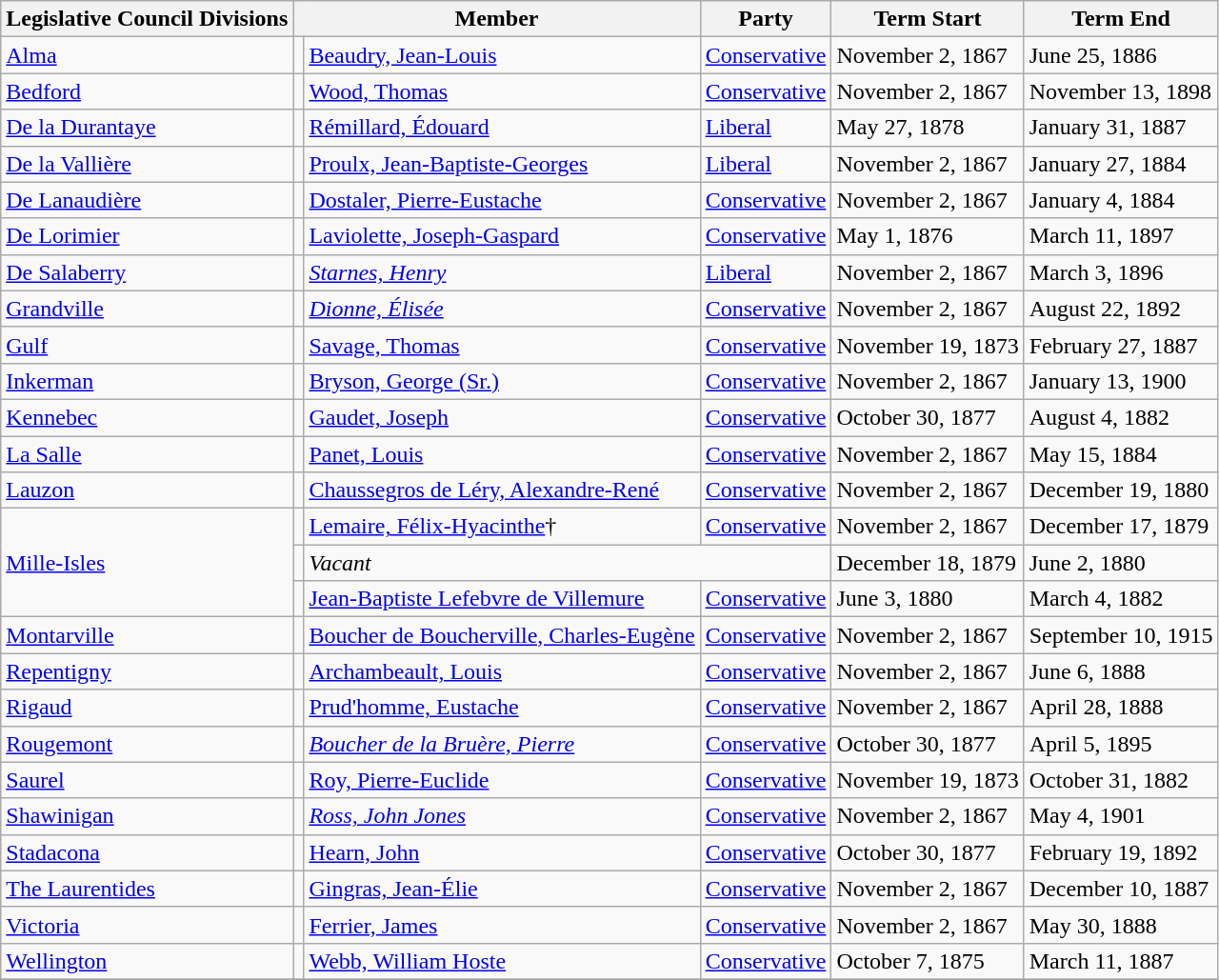<table class="wikitable sortable">
<tr>
<th>Legislative Council Divisions</th>
<th colspan="2">Member</th>
<th>Party</th>
<th data-sort-type=date>Term Start</th>
<th data-sort-type=date>Term End</th>
</tr>
<tr>
<td><a href='#'>Alma</a></td>
<td></td>
<td><a href='#'>Beaudry, Jean-Louis</a></td>
<td><a href='#'>Conservative</a></td>
<td>November 2, 1867</td>
<td>June 25, 1886</td>
</tr>
<tr>
<td><a href='#'>Bedford</a></td>
<td></td>
<td><a href='#'>Wood, Thomas</a></td>
<td><a href='#'>Conservative</a></td>
<td>November 2, 1867</td>
<td>November 13, 1898</td>
</tr>
<tr>
<td><a href='#'>De la Durantaye</a></td>
<td></td>
<td><a href='#'>Rémillard, Édouard</a></td>
<td><a href='#'>Liberal</a></td>
<td>May 27, 1878</td>
<td>January 31, 1887</td>
</tr>
<tr>
<td><a href='#'>De la Vallière</a></td>
<td></td>
<td><a href='#'>Proulx, Jean-Baptiste-Georges</a></td>
<td><a href='#'>Liberal</a></td>
<td>November 2, 1867</td>
<td>January 27, 1884</td>
</tr>
<tr>
<td><a href='#'>De Lanaudière</a></td>
<td></td>
<td><a href='#'>Dostaler, Pierre-Eustache</a></td>
<td><a href='#'>Conservative</a></td>
<td>November 2, 1867</td>
<td>January 4, 1884</td>
</tr>
<tr>
<td><a href='#'>De Lorimier</a></td>
<td></td>
<td><a href='#'>Laviolette, Joseph-Gaspard</a></td>
<td><a href='#'>Conservative</a></td>
<td>May 1, 1876</td>
<td>March 11, 1897</td>
</tr>
<tr>
<td><a href='#'>De Salaberry</a></td>
<td></td>
<td><span><em><a href='#'>Starnes, Henry</a></em></span></td>
<td><a href='#'>Liberal</a></td>
<td>November 2, 1867</td>
<td>March 3, 1896</td>
</tr>
<tr>
<td><a href='#'>Grandville</a></td>
<td></td>
<td><em><a href='#'>Dionne, Élisée</a></em></td>
<td><a href='#'>Conservative</a></td>
<td>November 2, 1867</td>
<td>August 22, 1892</td>
</tr>
<tr>
<td><a href='#'>Gulf</a></td>
<td></td>
<td><a href='#'>Savage, Thomas</a></td>
<td><a href='#'>Conservative</a></td>
<td>November 19, 1873</td>
<td>February 27, 1887</td>
</tr>
<tr>
<td><a href='#'>Inkerman</a></td>
<td></td>
<td><a href='#'>Bryson, George (Sr.)</a></td>
<td><a href='#'>Conservative</a></td>
<td>November 2, 1867</td>
<td>January 13, 1900</td>
</tr>
<tr>
<td><a href='#'>Kennebec</a></td>
<td></td>
<td><a href='#'>Gaudet, Joseph</a></td>
<td><a href='#'>Conservative</a></td>
<td>October 30, 1877</td>
<td>August 4, 1882</td>
</tr>
<tr>
<td><a href='#'>La Salle</a></td>
<td></td>
<td><a href='#'>Panet, Louis</a></td>
<td><a href='#'>Conservative</a></td>
<td>November 2, 1867</td>
<td>May 15, 1884</td>
</tr>
<tr>
<td><a href='#'>Lauzon</a></td>
<td></td>
<td><a href='#'>Chaussegros de Léry, Alexandre-René</a></td>
<td><a href='#'>Conservative</a></td>
<td>November 2, 1867</td>
<td>December 19, 1880</td>
</tr>
<tr>
<td rowspan = "3"><a href='#'>Mille-Isles</a></td>
<td></td>
<td><a href='#'>Lemaire, Félix-Hyacinthe</a>†</td>
<td><a href='#'>Conservative</a></td>
<td>November 2, 1867</td>
<td>December 17, 1879</td>
</tr>
<tr>
<td></td>
<td colspan = "2"><em>Vacant</em></td>
<td>December 18, 1879</td>
<td>June 2, 1880</td>
</tr>
<tr>
<td></td>
<td><a href='#'>Jean-Baptiste Lefebvre de Villemure</a></td>
<td><a href='#'>Conservative</a></td>
<td>June 3, 1880</td>
<td>March 4, 1882</td>
</tr>
<tr>
<td><a href='#'>Montarville</a></td>
<td></td>
<td><a href='#'>Boucher de Boucherville, Charles-Eugène</a></td>
<td><a href='#'>Conservative</a></td>
<td>November 2, 1867</td>
<td>September 10, 1915</td>
</tr>
<tr>
<td><a href='#'>Repentigny</a></td>
<td></td>
<td><a href='#'>Archambeault, Louis</a></td>
<td><a href='#'>Conservative</a></td>
<td>November 2, 1867</td>
<td>June 6, 1888</td>
</tr>
<tr>
<td><a href='#'>Rigaud</a></td>
<td></td>
<td><a href='#'>Prud'homme, Eustache</a></td>
<td><a href='#'>Conservative</a></td>
<td>November 2, 1867</td>
<td>April 28, 1888</td>
</tr>
<tr>
<td><a href='#'>Rougemont</a></td>
<td></td>
<td><em><a href='#'>Boucher de la Bruère, Pierre</a></em></td>
<td><a href='#'>Conservative</a></td>
<td>October 30, 1877</td>
<td>April 5, 1895</td>
</tr>
<tr>
<td><a href='#'>Saurel</a></td>
<td></td>
<td><a href='#'>Roy, Pierre-Euclide</a></td>
<td><a href='#'>Conservative</a></td>
<td>November 19, 1873</td>
<td>October 31, 1882</td>
</tr>
<tr>
<td><a href='#'>Shawinigan</a></td>
<td></td>
<td><span><em><a href='#'>Ross, John Jones</a></em></span></td>
<td><a href='#'>Conservative</a></td>
<td>November 2, 1867</td>
<td>May 4, 1901</td>
</tr>
<tr>
<td><a href='#'>Stadacona</a></td>
<td></td>
<td><a href='#'>Hearn, John</a></td>
<td><a href='#'>Conservative</a></td>
<td>October 30, 1877</td>
<td>February 19, 1892</td>
</tr>
<tr>
<td><a href='#'>The Laurentides</a></td>
<td></td>
<td><a href='#'>Gingras, Jean-Élie</a></td>
<td><a href='#'>Conservative</a></td>
<td>November 2, 1867</td>
<td>December 10, 1887</td>
</tr>
<tr>
<td><a href='#'>Victoria</a></td>
<td></td>
<td><a href='#'>Ferrier, James</a></td>
<td><a href='#'>Conservative</a></td>
<td>November 2, 1867</td>
<td>May 30, 1888</td>
</tr>
<tr>
<td><a href='#'>Wellington</a></td>
<td></td>
<td><a href='#'>Webb, William Hoste</a></td>
<td><a href='#'>Conservative</a></td>
<td>October 7, 1875</td>
<td>March 11, 1887</td>
</tr>
<tr>
</tr>
</table>
